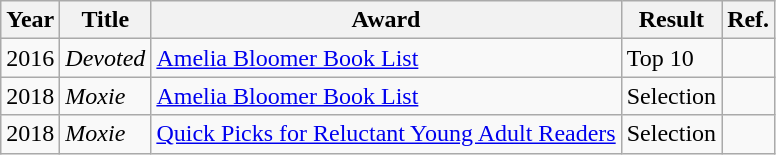<table class="wikitable sortable mw-collapsible">
<tr>
<th>Year</th>
<th>Title</th>
<th>Award</th>
<th>Result</th>
<th>Ref.</th>
</tr>
<tr>
<td>2016</td>
<td><em>Devoted</em></td>
<td><a href='#'>Amelia Bloomer Book List</a></td>
<td>Top 10</td>
<td></td>
</tr>
<tr>
<td>2018</td>
<td><em>Moxie</em></td>
<td><a href='#'>Amelia Bloomer Book List</a></td>
<td>Selection</td>
<td></td>
</tr>
<tr>
<td>2018</td>
<td><em>Moxie</em></td>
<td><a href='#'>Quick Picks for Reluctant Young Adult Readers</a></td>
<td>Selection</td>
<td></td>
</tr>
</table>
